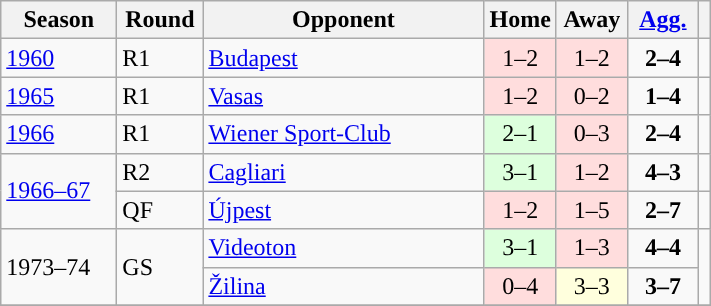<table class="wikitable">
<tr>
<th width="70">Season</th>
<th width="50">Round</th>
<th width="180">Opponent</th>
<th width="40">Home</th>
<th width="40">Away</th>
<th width="40"><a href='#'>Agg.</a></th>
<th></th>
</tr>
<tr>
<td><a href='#'>1960</a></td>
<td>R1</td>
<td> <a href='#'>Budapest</a></td>
<td style="text-align:center; background:#fdd;">1–2</td>
<td style="text-align:center; background:#fdd;">1–2</td>
<td style="text-align:center;"><strong>2–4</strong></td>
<td></td>
</tr>
<tr>
<td><a href='#'>1965</a></td>
<td>R1</td>
<td> <a href='#'>Vasas</a></td>
<td style="text-align:center; background:#fdd;">1–2</td>
<td style="text-align:center; background:#fdd;">0–2</td>
<td style="text-align:center;"><strong>1–4</strong></td>
<td></td>
</tr>
<tr>
<td><a href='#'>1966</a></td>
<td>R1</td>
<td> <a href='#'>Wiener Sport-Club</a></td>
<td style="text-align:center; background:#dfd;">2–1</td>
<td style="text-align:center; background:#fdd;">0–3</td>
<td style="text-align:center;"><strong>2–4</strong></td>
<td></td>
</tr>
<tr>
<td rowspan="2"><a href='#'>1966–67</a></td>
<td>R2</td>
<td> <a href='#'>Cagliari</a></td>
<td style="text-align:center; background:#dfd;">3–1</td>
<td style="text-align:center; background:#fdd;">1–2</td>
<td style="text-align:center;"><strong>4–3</strong></td>
<td></td>
</tr>
<tr>
<td>QF</td>
<td> <a href='#'>Újpest</a></td>
<td style="text-align:center; background:#fdd;">1–2</td>
<td style="text-align:center; background:#fdd;">1–5</td>
<td style="text-align:center;"><strong>2–7</strong></td>
<td></td>
</tr>
<tr>
<td rowspan="2">1973–74</td>
<td rowspan="2">GS</td>
<td> <a href='#'>Videoton</a></td>
<td style="text-align:center; background:#dfd;">3–1</td>
<td style="text-align:center; background:#fdd;">1–3</td>
<td style="text-align:center;"><strong>4–4</strong></td>
<td rowspan=2></td>
</tr>
<tr>
<td> <a href='#'>Žilina</a></td>
<td style="text-align:center; background:#fdd;">0–4</td>
<td style="text-align:center; background:#ffd;">3–3</td>
<td style="text-align:center;"><strong>3–7</strong></td>
</tr>
<tr>
</tr>
</table>
